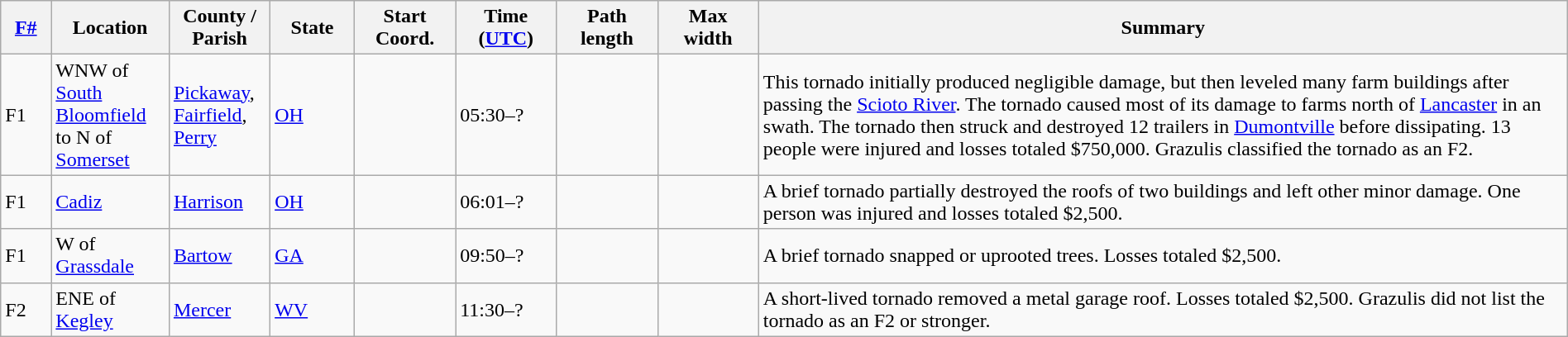<table class="wikitable sortable" style="width:100%;">
<tr>
<th scope="col"  style="width:3%; text-align:center;"><a href='#'>F#</a></th>
<th scope="col"  style="width:7%; text-align:center;" class="unsortable">Location</th>
<th scope="col"  style="width:6%; text-align:center;" class="unsortable">County / Parish</th>
<th scope="col"  style="width:5%; text-align:center;">State</th>
<th scope="col"  style="width:6%; text-align:center;">Start Coord.</th>
<th scope="col"  style="width:6%; text-align:center;">Time (<a href='#'>UTC</a>)</th>
<th scope="col"  style="width:6%; text-align:center;">Path length</th>
<th scope="col"  style="width:6%; text-align:center;">Max width</th>
<th scope="col" class="unsortable" style="width:48%; text-align:center;">Summary</th>
</tr>
<tr>
<td bgcolor=>F1</td>
<td>WNW of <a href='#'>South Bloomfield</a> to N of <a href='#'>Somerset</a></td>
<td><a href='#'>Pickaway</a>, <a href='#'>Fairfield</a>, <a href='#'>Perry</a></td>
<td><a href='#'>OH</a></td>
<td></td>
<td>05:30–?</td>
<td></td>
<td></td>
<td>This tornado initially produced negligible damage, but then leveled many farm buildings after passing the <a href='#'>Scioto River</a>. The tornado caused most of its damage to farms north of <a href='#'>Lancaster</a> in an  swath. The tornado then struck and destroyed 12 trailers in <a href='#'>Dumontville</a> before dissipating. 13 people were injured and losses totaled $750,000. Grazulis classified the tornado as an F2.</td>
</tr>
<tr>
<td bgcolor=>F1</td>
<td><a href='#'>Cadiz</a></td>
<td><a href='#'>Harrison</a></td>
<td><a href='#'>OH</a></td>
<td></td>
<td>06:01–?</td>
<td></td>
<td></td>
<td>A brief tornado partially destroyed the roofs of two buildings and left other minor damage. One person was injured and losses totaled $2,500.</td>
</tr>
<tr>
<td bgcolor=>F1</td>
<td>W of <a href='#'>Grassdale</a></td>
<td><a href='#'>Bartow</a></td>
<td><a href='#'>GA</a></td>
<td></td>
<td>09:50–?</td>
<td></td>
<td></td>
<td>A brief tornado snapped or uprooted trees. Losses totaled $2,500.</td>
</tr>
<tr>
<td bgcolor=>F2</td>
<td>ENE of <a href='#'>Kegley</a></td>
<td><a href='#'>Mercer</a></td>
<td><a href='#'>WV</a></td>
<td></td>
<td>11:30–?</td>
<td></td>
<td></td>
<td>A short-lived tornado removed a metal garage roof. Losses totaled $2,500. Grazulis did not list the tornado as an F2 or stronger.</td>
</tr>
</table>
